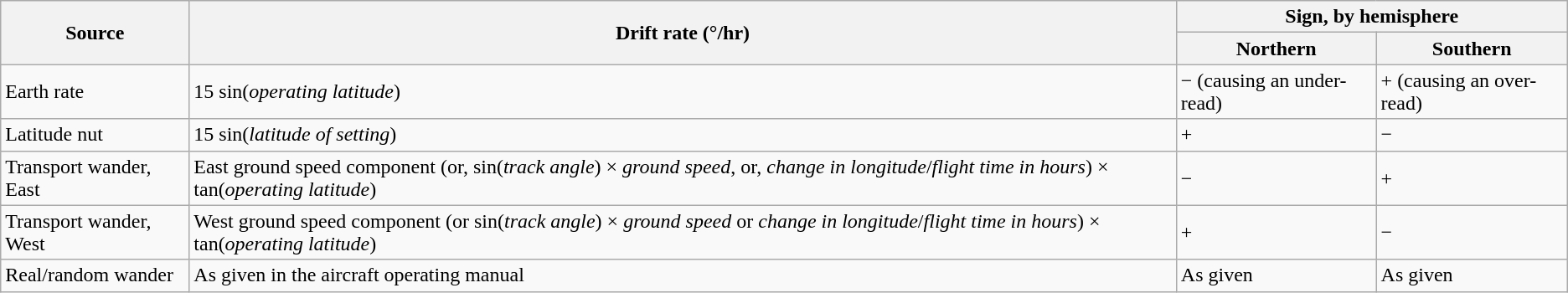<table class="wikitable">
<tr>
<th rowspan=2>Source</th>
<th rowspan=2>Drift rate (°/hr)</th>
<th colspan=2>Sign, by hemisphere</th>
</tr>
<tr>
<th>Northern</th>
<th>Southern</th>
</tr>
<tr>
<td>Earth rate</td>
<td>15 sin(<em>operating latitude</em>)</td>
<td>− (causing an under-read)</td>
<td>+ (causing an over-read)</td>
</tr>
<tr>
<td>Latitude nut</td>
<td>15 sin(<em>latitude of setting</em>)</td>
<td>+</td>
<td>−</td>
</tr>
<tr>
<td>Transport wander, East</td>
<td>East ground speed component (or, sin(<em>track angle</em>) × <em>ground speed</em>, or, <em>change in longitude</em>/<em>flight time in hours</em>) × tan(<em>operating latitude</em>)</td>
<td>−</td>
<td>+</td>
</tr>
<tr>
<td>Transport wander, West</td>
<td>West ground speed component (or sin(<em>track angle</em>) × <em>ground speed</em> or <em>change in longitude</em>/<em>flight time in hours</em>) × tan(<em>operating latitude</em>)</td>
<td>+</td>
<td>−</td>
</tr>
<tr>
<td>Real/random wander</td>
<td>As given in the aircraft operating manual</td>
<td>As given</td>
<td>As given</td>
</tr>
</table>
